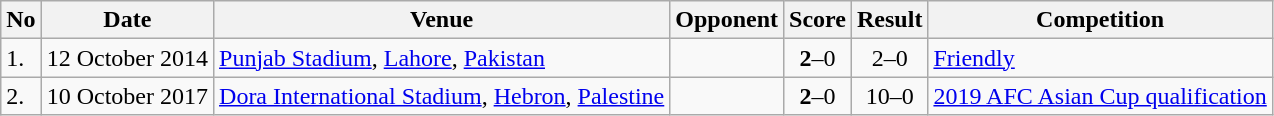<table class="wikitable" style="font-size:100%;">
<tr>
<th>No</th>
<th>Date</th>
<th>Venue</th>
<th>Opponent</th>
<th>Score</th>
<th>Result</th>
<th>Competition</th>
</tr>
<tr>
<td>1.</td>
<td>12 October 2014</td>
<td><a href='#'>Punjab Stadium</a>, <a href='#'>Lahore</a>, <a href='#'>Pakistan</a></td>
<td></td>
<td align=center><strong>2</strong>–0</td>
<td align=center>2–0</td>
<td><a href='#'>Friendly</a></td>
</tr>
<tr>
<td>2.</td>
<td>10 October 2017</td>
<td><a href='#'>Dora International Stadium</a>, <a href='#'>Hebron</a>, <a href='#'>Palestine</a></td>
<td></td>
<td align=center><strong>2</strong>–0</td>
<td align=center>10–0</td>
<td><a href='#'>2019 AFC Asian Cup qualification</a></td>
</tr>
</table>
